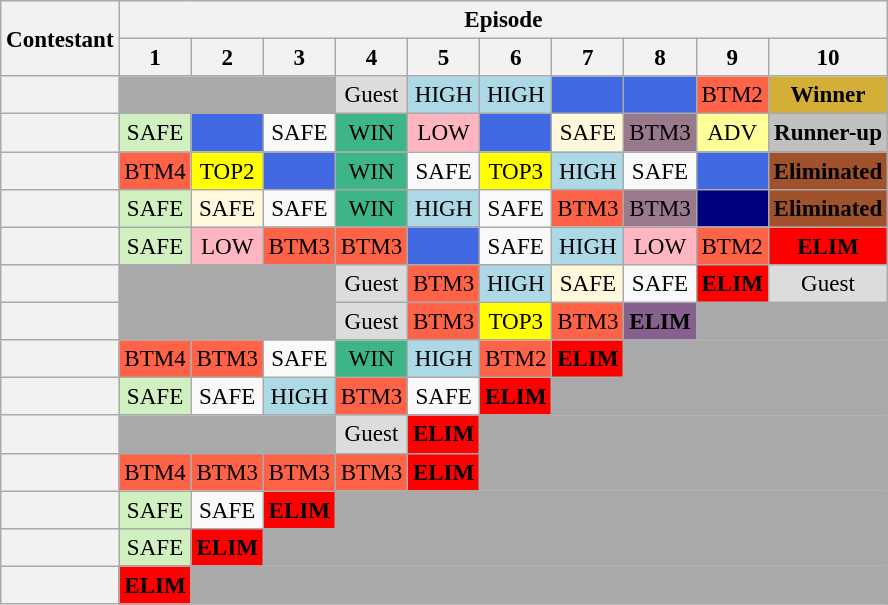<table class="wikitable" style="text-align:center;font-size:96%">
<tr>
<th rowspan=2>Contestant</th>
<th colspan=10>Episode</th>
</tr>
<tr>
<th>1</th>
<th>2</th>
<th>3</th>
<th>4</th>
<th>5</th>
<th>6</th>
<th>7</th>
<th>8</th>
<th>9</th>
<th>10</th>
</tr>
<tr>
<th></th>
<td bgcolor="darkgray" colspan="3"></td>
<td bgcolor="gainsboro">Guest</td>
<td style="background:lightblue;">HIGH</td>
<td style="background:lightblue;">HIGH</td>
<td style="background:royalblue;"><strong></strong></td>
<td style="background:royalblue;"><strong></strong></td>
<td style="background:tomato;">BTM2</td>
<td style="background:#D4AF37;"><strong>Winner</strong></td>
</tr>
<tr>
<th></th>
<td style="background:#D0F0C0;">SAFE</td>
<td style="background:royalblue;"><strong></strong></td>
<td>SAFE</td>
<td style="background:#3EB489;">WIN</td>
<td style="background:lightpink;">LOW</td>
<td style="background:royalblue;"><strong></strong></td>
<td style="background:cornsilk;">SAFE</td>
<td style="background:#997A8D;">BTM3</td>
<td style="background:#FFFF99;">ADV</td>
<td style="background:silver;"><strong>Runner-up</strong></td>
</tr>
<tr>
<th></th>
<td style="background:tomato;">BTM4</td>
<td style="background:yellow ;">TOP2</td>
<td style="background:royalblue;"><strong></strong></td>
<td style="background:#3EB489;">WIN</td>
<td>SAFE</td>
<td style="background:yellow ;">TOP3</td>
<td style="background:lightblue;">HIGH</td>
<td>SAFE</td>
<td style="background:royalblue;"><strong></strong></td>
<td style="background:sienna;"><strong>Eliminated</strong></td>
</tr>
<tr>
<th></th>
<td style="background:#D0F0C0;">SAFE</td>
<td style="background:cornsilk;">SAFE</td>
<td>SAFE</td>
<td style="background:#3EB489;">WIN</td>
<td style="background:lightblue">HIGH</td>
<td>SAFE</td>
<td style="background:tomato;">BTM3</td>
<td style="background:#997A8D;">BTM3</td>
<td style="background:navy;"><strong></strong></td>
<td style="background:sienna;"><strong>Eliminated</strong></td>
</tr>
<tr>
<th></th>
<td style="background:#D0F0C0;">SAFE</td>
<td style="background:lightpink;">LOW</td>
<td style="background:tomato;">BTM3</td>
<td style="background:tomato;">BTM3</td>
<td style="background:royalblue;"><strong></strong></td>
<td>SAFE</td>
<td style="background:lightblue;">HIGH</td>
<td style="background:lightpink;">LOW</td>
<td style="background:tomato;">BTM2</td>
<td style="background:red;"><strong>ELIM</strong></td>
</tr>
<tr>
<th></th>
<td bgcolor="darkgray" colspan="3"></td>
<td bgcolor="gainsboro">Guest</td>
<td style="background:tomato;">BTM3</td>
<td style="background:lightblue;">HIGH</td>
<td style="background:cornsilk;">SAFE</td>
<td>SAFE</td>
<td style="background:red;"><strong>ELIM</strong></td>
<td bgcolor="gainsboro">Guest</td>
</tr>
<tr>
<th></th>
<td bgcolor="darkgray" colspan="3"></td>
<td bgcolor="gainsboro">Guest</td>
<td style="background:tomato;">BTM3</td>
<td style="background:yellow ;">TOP3</td>
<td style="background:tomato;">BTM3</td>
<td style="background:#86608E;"><strong>ELIM</strong></td>
<td bgcolor="darkgray" colspan="2"></td>
</tr>
<tr>
<th></th>
<td style="background:tomato;">BTM4</td>
<td style="background:tomato;">BTM3</td>
<td>SAFE</td>
<td style="background:#3EB489;">WIN</td>
<td style="background:lightblue;">HIGH</td>
<td style="background:tomato;">BTM2</td>
<td style="background:red;"><strong>ELIM</strong></td>
<td bgcolor="darkgray" colspan="3"></td>
</tr>
<tr>
<th></th>
<td style="background:#D0F0C0;">SAFE</td>
<td>SAFE</td>
<td style="background:lightblue">HIGH</td>
<td style="background:tomato;">BTM3</td>
<td>SAFE</td>
<td style="background:red;"><strong>ELIM</strong></td>
<td bgcolor="darkgray" colspan="4"></td>
</tr>
<tr>
<th></th>
<td bgcolor="darkgray" colspan="3"></td>
<td bgcolor="gainsboro">Guest</td>
<td style="background:red;"><strong>ELIM</strong></td>
<td bgcolor="darkgray" colspan="5"></td>
</tr>
<tr>
<th></th>
<td style="background:tomato;">BTM4</td>
<td style="background:tomato;">BTM3</td>
<td style="background:tomato;">BTM3</td>
<td style="background:tomato;">BTM3</td>
<td style="background:red;"><strong>ELIM</strong></td>
<td bgcolor="darkgray" colspan="5"></td>
</tr>
<tr>
<th></th>
<td style="background:#D0F0C0;">SAFE</td>
<td>SAFE</td>
<td style="background:red;"><strong>ELIM</strong></td>
<td bgcolor="darkgray" colspan="7"></td>
</tr>
<tr>
<th></th>
<td style="background:#D0F0C0;">SAFE</td>
<td style="background:red;"><strong>ELIM</strong></td>
<td bgcolor="darkgray" colspan="8"></td>
</tr>
<tr>
<th></th>
<td style="background:red;"><strong>ELIM</strong></td>
<td bgcolor="darkgray" colspan="9"></td>
</tr>
</table>
